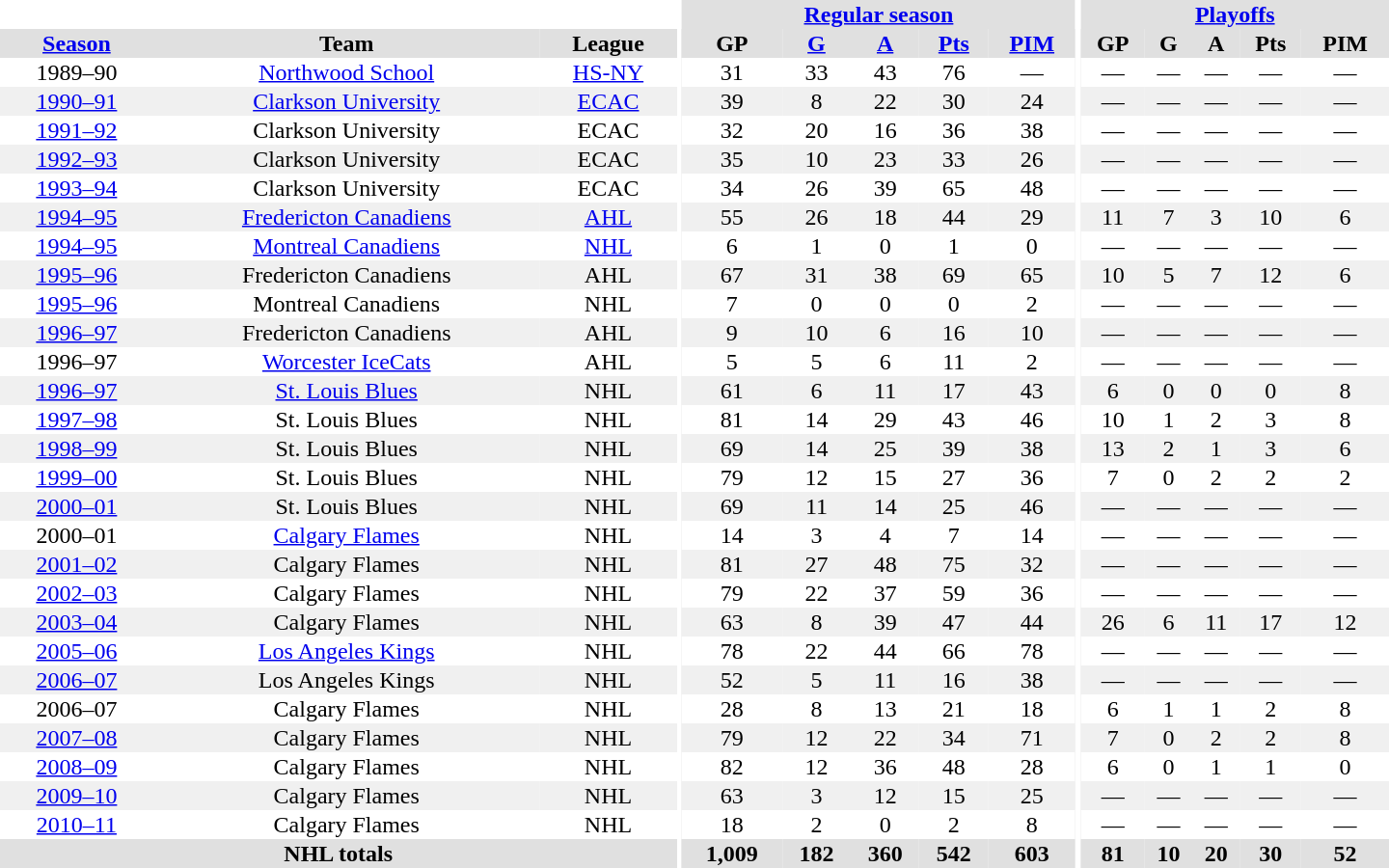<table border="0" cellpadding="1" cellspacing="0" style="text-align:center; width:60em">
<tr bgcolor="#e0e0e0">
<th colspan="3" bgcolor="#ffffff"></th>
<th rowspan="100" bgcolor="#ffffff"></th>
<th colspan="5"><a href='#'>Regular season</a></th>
<th rowspan="100" bgcolor="#ffffff"></th>
<th colspan="5"><a href='#'>Playoffs</a></th>
</tr>
<tr bgcolor="#e0e0e0">
<th><a href='#'>Season</a></th>
<th>Team</th>
<th>League</th>
<th>GP</th>
<th><a href='#'>G</a></th>
<th><a href='#'>A</a></th>
<th><a href='#'>Pts</a></th>
<th><a href='#'>PIM</a></th>
<th>GP</th>
<th>G</th>
<th>A</th>
<th>Pts</th>
<th>PIM</th>
</tr>
<tr>
<td>1989–90</td>
<td><a href='#'>Northwood School</a></td>
<td><a href='#'>HS-NY</a></td>
<td>31</td>
<td>33</td>
<td>43</td>
<td>76</td>
<td>—</td>
<td>—</td>
<td>—</td>
<td>—</td>
<td>—</td>
<td>—</td>
</tr>
<tr bgcolor="#f0f0f0">
<td><a href='#'>1990–91</a></td>
<td><a href='#'>Clarkson University</a></td>
<td><a href='#'>ECAC</a></td>
<td>39</td>
<td>8</td>
<td>22</td>
<td>30</td>
<td>24</td>
<td>—</td>
<td>—</td>
<td>—</td>
<td>—</td>
<td>—</td>
</tr>
<tr>
<td><a href='#'>1991–92</a></td>
<td>Clarkson University</td>
<td>ECAC</td>
<td>32</td>
<td>20</td>
<td>16</td>
<td>36</td>
<td>38</td>
<td>—</td>
<td>—</td>
<td>—</td>
<td>—</td>
<td>—</td>
</tr>
<tr bgcolor="#f0f0f0">
<td><a href='#'>1992–93</a></td>
<td>Clarkson University</td>
<td>ECAC</td>
<td>35</td>
<td>10</td>
<td>23</td>
<td>33</td>
<td>26</td>
<td>—</td>
<td>—</td>
<td>—</td>
<td>—</td>
<td>—</td>
</tr>
<tr>
<td><a href='#'>1993–94</a></td>
<td>Clarkson University</td>
<td>ECAC</td>
<td>34</td>
<td>26</td>
<td>39</td>
<td>65</td>
<td>48</td>
<td>—</td>
<td>—</td>
<td>—</td>
<td>—</td>
<td>—</td>
</tr>
<tr bgcolor="#f0f0f0">
<td><a href='#'>1994–95</a></td>
<td><a href='#'>Fredericton Canadiens</a></td>
<td><a href='#'>AHL</a></td>
<td>55</td>
<td>26</td>
<td>18</td>
<td>44</td>
<td>29</td>
<td>11</td>
<td>7</td>
<td>3</td>
<td>10</td>
<td>6</td>
</tr>
<tr>
<td><a href='#'>1994–95</a></td>
<td><a href='#'>Montreal Canadiens</a></td>
<td><a href='#'>NHL</a></td>
<td>6</td>
<td>1</td>
<td>0</td>
<td>1</td>
<td>0</td>
<td>—</td>
<td>—</td>
<td>—</td>
<td>—</td>
<td>—</td>
</tr>
<tr bgcolor="#f0f0f0">
<td><a href='#'>1995–96</a></td>
<td>Fredericton Canadiens</td>
<td>AHL</td>
<td>67</td>
<td>31</td>
<td>38</td>
<td>69</td>
<td>65</td>
<td>10</td>
<td>5</td>
<td>7</td>
<td>12</td>
<td>6</td>
</tr>
<tr>
<td><a href='#'>1995–96</a></td>
<td>Montreal Canadiens</td>
<td>NHL</td>
<td>7</td>
<td>0</td>
<td>0</td>
<td>0</td>
<td>2</td>
<td>—</td>
<td>—</td>
<td>—</td>
<td>—</td>
<td>—</td>
</tr>
<tr bgcolor="#f0f0f0">
<td><a href='#'>1996–97</a></td>
<td>Fredericton Canadiens</td>
<td>AHL</td>
<td>9</td>
<td>10</td>
<td>6</td>
<td>16</td>
<td>10</td>
<td>—</td>
<td>—</td>
<td>—</td>
<td>—</td>
<td>—</td>
</tr>
<tr>
<td>1996–97</td>
<td><a href='#'>Worcester IceCats</a></td>
<td>AHL</td>
<td>5</td>
<td>5</td>
<td>6</td>
<td>11</td>
<td>2</td>
<td>—</td>
<td>—</td>
<td>—</td>
<td>—</td>
<td>—</td>
</tr>
<tr bgcolor="#f0f0f0">
<td><a href='#'>1996–97</a></td>
<td><a href='#'>St. Louis Blues</a></td>
<td>NHL</td>
<td>61</td>
<td>6</td>
<td>11</td>
<td>17</td>
<td>43</td>
<td>6</td>
<td>0</td>
<td>0</td>
<td>0</td>
<td>8</td>
</tr>
<tr>
<td><a href='#'>1997–98</a></td>
<td>St. Louis Blues</td>
<td>NHL</td>
<td>81</td>
<td>14</td>
<td>29</td>
<td>43</td>
<td>46</td>
<td>10</td>
<td>1</td>
<td>2</td>
<td>3</td>
<td>8</td>
</tr>
<tr bgcolor="#f0f0f0">
<td><a href='#'>1998–99</a></td>
<td>St. Louis Blues</td>
<td>NHL</td>
<td>69</td>
<td>14</td>
<td>25</td>
<td>39</td>
<td>38</td>
<td>13</td>
<td>2</td>
<td>1</td>
<td>3</td>
<td>6</td>
</tr>
<tr>
<td><a href='#'>1999–00</a></td>
<td>St. Louis Blues</td>
<td>NHL</td>
<td>79</td>
<td>12</td>
<td>15</td>
<td>27</td>
<td>36</td>
<td>7</td>
<td>0</td>
<td>2</td>
<td>2</td>
<td>2</td>
</tr>
<tr bgcolor="#f0f0f0">
<td><a href='#'>2000–01</a></td>
<td>St. Louis Blues</td>
<td>NHL</td>
<td>69</td>
<td>11</td>
<td>14</td>
<td>25</td>
<td>46</td>
<td>—</td>
<td>—</td>
<td>—</td>
<td>—</td>
<td>—</td>
</tr>
<tr>
<td>2000–01</td>
<td><a href='#'>Calgary Flames</a></td>
<td>NHL</td>
<td>14</td>
<td>3</td>
<td>4</td>
<td>7</td>
<td>14</td>
<td>—</td>
<td>—</td>
<td>—</td>
<td>—</td>
<td>—</td>
</tr>
<tr bgcolor="#f0f0f0">
<td><a href='#'>2001–02</a></td>
<td>Calgary Flames</td>
<td>NHL</td>
<td>81</td>
<td>27</td>
<td>48</td>
<td>75</td>
<td>32</td>
<td>—</td>
<td>—</td>
<td>—</td>
<td>—</td>
<td>—</td>
</tr>
<tr>
<td><a href='#'>2002–03</a></td>
<td>Calgary Flames</td>
<td>NHL</td>
<td>79</td>
<td>22</td>
<td>37</td>
<td>59</td>
<td>36</td>
<td>—</td>
<td>—</td>
<td>—</td>
<td>—</td>
<td>—</td>
</tr>
<tr bgcolor="#f0f0f0">
<td><a href='#'>2003–04</a></td>
<td>Calgary Flames</td>
<td>NHL</td>
<td>63</td>
<td>8</td>
<td>39</td>
<td>47</td>
<td>44</td>
<td>26</td>
<td>6</td>
<td>11</td>
<td>17</td>
<td>12</td>
</tr>
<tr>
<td><a href='#'>2005–06</a></td>
<td><a href='#'>Los Angeles Kings</a></td>
<td>NHL</td>
<td>78</td>
<td>22</td>
<td>44</td>
<td>66</td>
<td>78</td>
<td>—</td>
<td>—</td>
<td>—</td>
<td>—</td>
<td>—</td>
</tr>
<tr bgcolor="#f0f0f0">
<td><a href='#'>2006–07</a></td>
<td>Los Angeles Kings</td>
<td>NHL</td>
<td>52</td>
<td>5</td>
<td>11</td>
<td>16</td>
<td>38</td>
<td>—</td>
<td>—</td>
<td>—</td>
<td>—</td>
<td>—</td>
</tr>
<tr>
<td>2006–07</td>
<td>Calgary Flames</td>
<td>NHL</td>
<td>28</td>
<td>8</td>
<td>13</td>
<td>21</td>
<td>18</td>
<td>6</td>
<td>1</td>
<td>1</td>
<td>2</td>
<td>8</td>
</tr>
<tr bgcolor="#f0f0f0">
<td><a href='#'>2007–08</a></td>
<td>Calgary Flames</td>
<td>NHL</td>
<td>79</td>
<td>12</td>
<td>22</td>
<td>34</td>
<td>71</td>
<td>7</td>
<td>0</td>
<td>2</td>
<td>2</td>
<td>8</td>
</tr>
<tr>
<td><a href='#'>2008–09</a></td>
<td>Calgary Flames</td>
<td>NHL</td>
<td>82</td>
<td>12</td>
<td>36</td>
<td>48</td>
<td>28</td>
<td>6</td>
<td>0</td>
<td>1</td>
<td>1</td>
<td>0</td>
</tr>
<tr bgcolor="#f0f0f0">
<td><a href='#'>2009–10</a></td>
<td>Calgary Flames</td>
<td>NHL</td>
<td>63</td>
<td>3</td>
<td>12</td>
<td>15</td>
<td>25</td>
<td>—</td>
<td>—</td>
<td>—</td>
<td>—</td>
<td>—</td>
</tr>
<tr>
<td><a href='#'>2010–11</a></td>
<td>Calgary Flames</td>
<td>NHL</td>
<td>18</td>
<td>2</td>
<td>0</td>
<td>2</td>
<td>8</td>
<td>—</td>
<td>—</td>
<td>—</td>
<td>—</td>
<td>—</td>
</tr>
<tr bgcolor="#e0e0e0">
<th colspan="3">NHL totals</th>
<th>1,009</th>
<th>182</th>
<th>360</th>
<th>542</th>
<th>603</th>
<th>81</th>
<th>10</th>
<th>20</th>
<th>30</th>
<th>52</th>
</tr>
</table>
